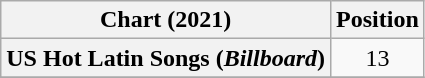<table class="wikitable plainrowheaders" style="text-align:center">
<tr>
<th scope="col">Chart (2021)</th>
<th scope="col">Position</th>
</tr>
<tr>
<th scope="row">US Hot Latin Songs (<em>Billboard</em>)</th>
<td>13</td>
</tr>
<tr>
</tr>
</table>
